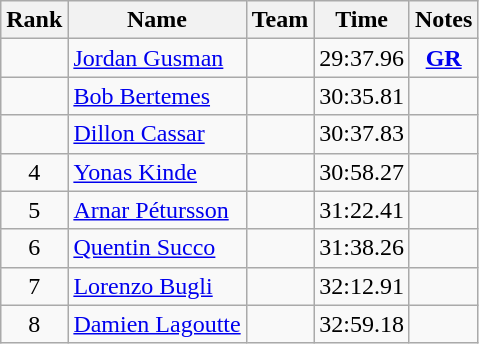<table class="wikitable sortable" style="text-align:center">
<tr>
<th>Rank</th>
<th>Name</th>
<th>Team</th>
<th>Time</th>
<th>Notes</th>
</tr>
<tr>
<td></td>
<td align="left"><a href='#'>Jordan Gusman</a></td>
<td align=left></td>
<td>29:37.96</td>
<td><strong><a href='#'>GR</a></strong></td>
</tr>
<tr>
<td></td>
<td align="left"><a href='#'>Bob Bertemes</a></td>
<td align=left></td>
<td>30:35.81</td>
<td></td>
</tr>
<tr>
<td></td>
<td align="left"><a href='#'>Dillon Cassar</a></td>
<td align=left></td>
<td>30:37.83</td>
<td></td>
</tr>
<tr>
<td>4</td>
<td align="left"><a href='#'>Yonas Kinde</a></td>
<td align=left></td>
<td>30:58.27</td>
<td></td>
</tr>
<tr>
<td>5</td>
<td align="left"><a href='#'>Arnar Pétursson</a></td>
<td align=left></td>
<td>31:22.41</td>
<td></td>
</tr>
<tr>
<td>6</td>
<td align="left"><a href='#'>Quentin Succo</a></td>
<td align=left></td>
<td>31:38.26</td>
<td></td>
</tr>
<tr>
<td>7</td>
<td align="left"><a href='#'>Lorenzo Bugli</a></td>
<td align=left></td>
<td>32:12.91</td>
<td></td>
</tr>
<tr>
<td>8</td>
<td align="left"><a href='#'>Damien Lagoutte</a></td>
<td align=left></td>
<td>32:59.18</td>
<td></td>
</tr>
</table>
